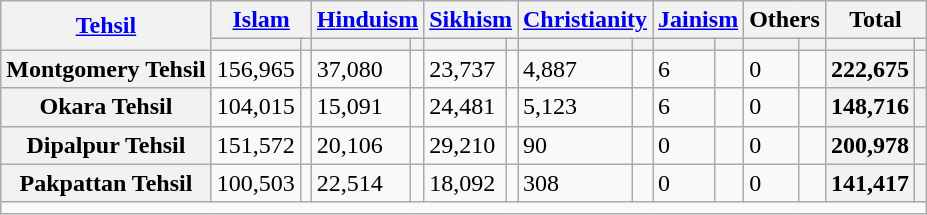<table class="wikitable sortable">
<tr>
<th rowspan="2"><a href='#'>Tehsil</a></th>
<th colspan="2"><a href='#'>Islam</a> </th>
<th colspan="2"><a href='#'>Hinduism</a> </th>
<th colspan="2"><a href='#'>Sikhism</a> </th>
<th colspan="2"><a href='#'>Christianity</a> </th>
<th colspan="2"><a href='#'>Jainism</a> </th>
<th colspan="2">Others</th>
<th colspan="2">Total</th>
</tr>
<tr>
<th><a href='#'></a></th>
<th></th>
<th></th>
<th></th>
<th></th>
<th></th>
<th></th>
<th></th>
<th></th>
<th></th>
<th></th>
<th></th>
<th></th>
<th></th>
</tr>
<tr>
<th>Montgomery Tehsil</th>
<td>156,965</td>
<td></td>
<td>37,080</td>
<td></td>
<td>23,737</td>
<td></td>
<td>4,887</td>
<td></td>
<td>6</td>
<td></td>
<td>0</td>
<td></td>
<th>222,675</th>
<th></th>
</tr>
<tr>
<th>Okara Tehsil</th>
<td>104,015</td>
<td></td>
<td>15,091</td>
<td></td>
<td>24,481</td>
<td></td>
<td>5,123</td>
<td></td>
<td>6</td>
<td></td>
<td>0</td>
<td></td>
<th>148,716</th>
<th></th>
</tr>
<tr>
<th>Dipalpur Tehsil</th>
<td>151,572</td>
<td></td>
<td>20,106</td>
<td></td>
<td>29,210</td>
<td></td>
<td>90</td>
<td></td>
<td>0</td>
<td></td>
<td>0</td>
<td></td>
<th>200,978</th>
<th></th>
</tr>
<tr>
<th>Pakpattan Tehsil</th>
<td>100,503</td>
<td></td>
<td>22,514</td>
<td></td>
<td>18,092</td>
<td></td>
<td>308</td>
<td></td>
<td>0</td>
<td></td>
<td>0</td>
<td></td>
<th>141,417</th>
<th></th>
</tr>
<tr class="sortbottom">
<td colspan="15"></td>
</tr>
</table>
